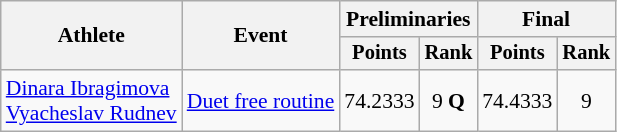<table class=wikitable style="font-size:90%">
<tr>
<th rowspan="2">Athlete</th>
<th rowspan="2">Event</th>
<th colspan="2">Preliminaries</th>
<th colspan="2">Final</th>
</tr>
<tr style="font-size:95%">
<th>Points</th>
<th>Rank</th>
<th>Points</th>
<th>Rank</th>
</tr>
<tr align=center>
<td align=left><a href='#'>Dinara Ibragimova</a><br><a href='#'>Vyacheslav Rudnev</a></td>
<td align=left><a href='#'>Duet free routine</a></td>
<td>74.2333</td>
<td>9 <strong>Q</strong></td>
<td>74.4333</td>
<td>9</td>
</tr>
</table>
